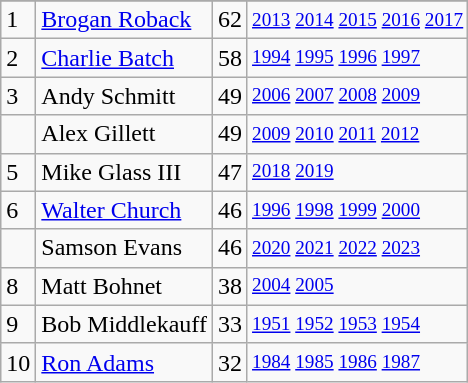<table class="wikitable">
<tr>
</tr>
<tr>
<td>1</td>
<td><a href='#'>Brogan Roback</a></td>
<td><abbr>62</abbr></td>
<td style="font-size:80%;"><a href='#'>2013</a> <a href='#'>2014</a> <a href='#'>2015</a> <a href='#'>2016</a> <a href='#'>2017</a></td>
</tr>
<tr>
<td>2</td>
<td><a href='#'>Charlie Batch</a></td>
<td><abbr>58</abbr></td>
<td style="font-size:80%;"><a href='#'>1994</a> <a href='#'>1995</a> <a href='#'>1996</a> <a href='#'>1997</a></td>
</tr>
<tr>
<td>3</td>
<td>Andy Schmitt</td>
<td><abbr>49</abbr></td>
<td style="font-size:80%;"><a href='#'>2006</a> <a href='#'>2007</a> <a href='#'>2008</a> <a href='#'>2009</a></td>
</tr>
<tr>
<td></td>
<td>Alex Gillett</td>
<td><abbr>49</abbr></td>
<td style="font-size:80%;"><a href='#'>2009</a> <a href='#'>2010</a> <a href='#'>2011</a> <a href='#'>2012</a></td>
</tr>
<tr>
<td>5</td>
<td>Mike Glass III</td>
<td><abbr>47</abbr></td>
<td style="font-size:80%;"><a href='#'>2018</a> <a href='#'>2019</a></td>
</tr>
<tr>
<td>6</td>
<td><a href='#'>Walter Church</a></td>
<td><abbr>46</abbr></td>
<td style="font-size:80%;"><a href='#'>1996</a> <a href='#'>1998</a> <a href='#'>1999</a> <a href='#'>2000</a></td>
</tr>
<tr>
<td></td>
<td>Samson Evans</td>
<td><abbr>46</abbr></td>
<td style="font-size:80%;"><a href='#'>2020</a> <a href='#'>2021</a> <a href='#'>2022</a> <a href='#'>2023</a></td>
</tr>
<tr>
<td>8</td>
<td>Matt Bohnet</td>
<td><abbr>38</abbr></td>
<td style="font-size:80%;"><a href='#'>2004</a> <a href='#'>2005</a></td>
</tr>
<tr>
<td>9</td>
<td>Bob Middlekauff</td>
<td><abbr>33</abbr></td>
<td style="font-size:80%;"><a href='#'>1951</a> <a href='#'>1952</a> <a href='#'>1953</a> <a href='#'>1954</a></td>
</tr>
<tr>
<td>10</td>
<td><a href='#'>Ron Adams</a></td>
<td><abbr>32</abbr></td>
<td style="font-size:80%;"><a href='#'>1984</a> <a href='#'>1985</a> <a href='#'>1986</a> <a href='#'>1987</a></td>
</tr>
</table>
